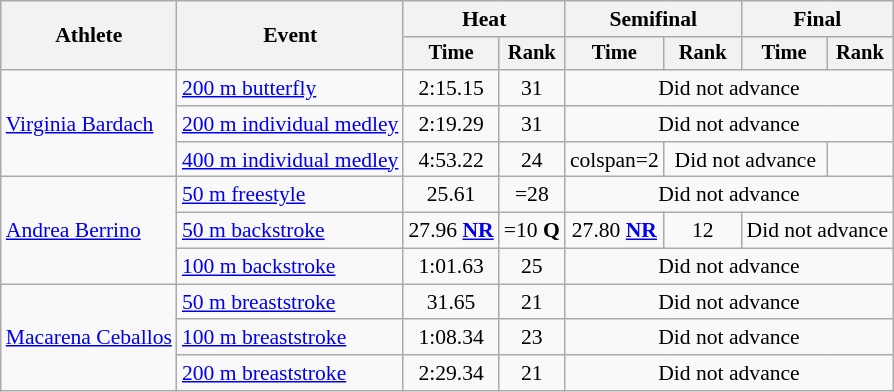<table class=wikitable style=font-size:90%>
<tr>
<th rowspan=2>Athlete</th>
<th rowspan=2>Event</th>
<th colspan=2>Heat</th>
<th colspan=2>Semifinal</th>
<th colspan=2>Final</th>
</tr>
<tr style=font-size:95%>
<th>Time</th>
<th>Rank</th>
<th>Time</th>
<th>Rank</th>
<th>Time</th>
<th>Rank</th>
</tr>
<tr align=center>
<td align=left rowspan=3><a href='#'>Virginia Bardach</a></td>
<td align=left><a href='#'>200 m butterfly</a></td>
<td>2:15.15</td>
<td>31</td>
<td colspan=4>Did not advance</td>
</tr>
<tr align=center>
<td align=left><a href='#'>200 m individual medley</a></td>
<td>2:19.29</td>
<td>31</td>
<td colspan=4>Did not advance</td>
</tr>
<tr align=center>
<td align=left><a href='#'>400 m individual medley</a></td>
<td>4:53.22</td>
<td>24</td>
<td>colspan=2 </td>
<td colspan=2>Did not advance</td>
</tr>
<tr align=center>
<td align=left rowspan=3><a href='#'>Andrea Berrino</a></td>
<td align=left><a href='#'>50 m freestyle</a></td>
<td>25.61</td>
<td>=28</td>
<td colspan=4>Did not advance</td>
</tr>
<tr align=center>
<td align=left><a href='#'>50 m backstroke</a></td>
<td>27.96 <strong><a href='#'>NR</a></strong></td>
<td>=10 <strong>Q</strong></td>
<td>27.80 <strong><a href='#'>NR</a></strong></td>
<td>12</td>
<td colspan=2>Did not advance</td>
</tr>
<tr align=center>
<td align=left><a href='#'>100 m backstroke</a></td>
<td>1:01.63</td>
<td>25</td>
<td colspan=4>Did not advance</td>
</tr>
<tr align=center>
<td align=left rowspan=3><a href='#'>Macarena Ceballos</a></td>
<td align=left><a href='#'>50 m breaststroke</a></td>
<td>31.65</td>
<td>21</td>
<td colspan=4>Did not advance</td>
</tr>
<tr align=center>
<td align=left><a href='#'>100 m breaststroke</a></td>
<td>1:08.34</td>
<td>23</td>
<td colspan=4>Did not advance</td>
</tr>
<tr align=center>
<td align=left><a href='#'>200 m breaststroke</a></td>
<td>2:29.34</td>
<td>21</td>
<td colspan=4>Did not advance</td>
</tr>
</table>
